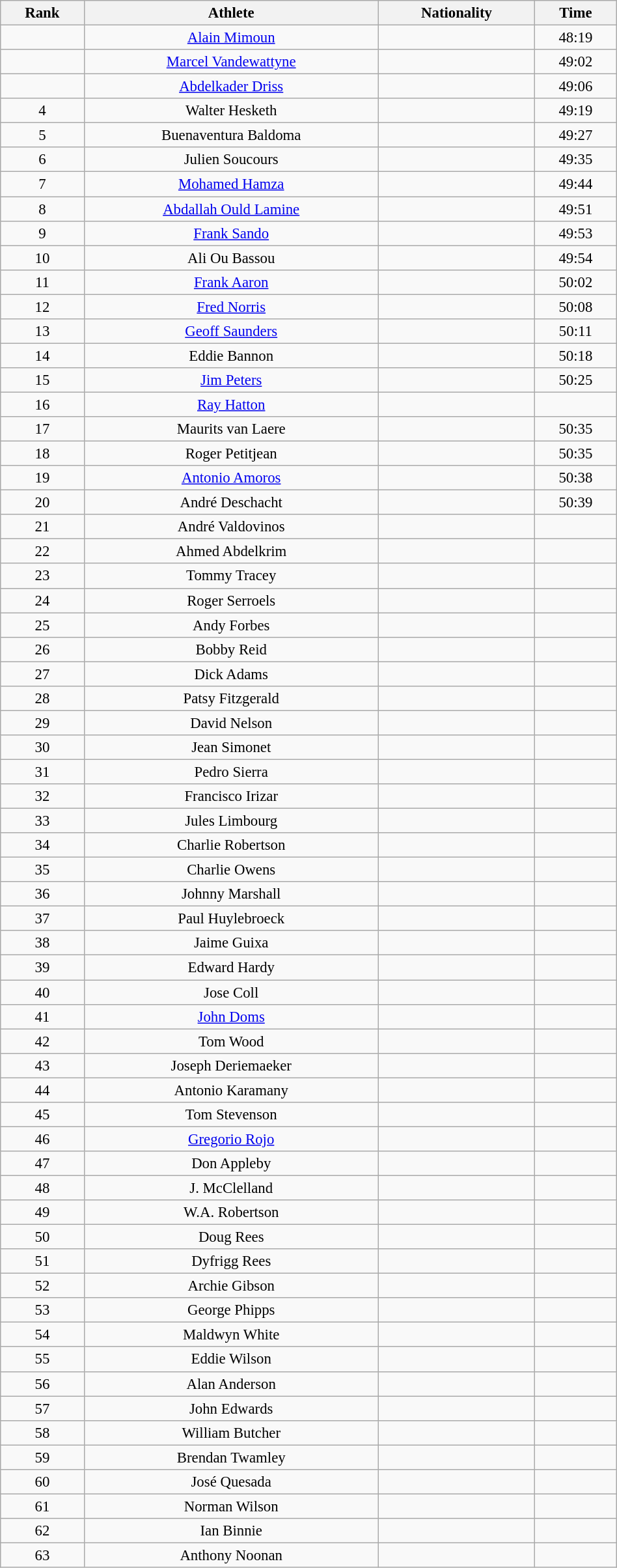<table class="wikitable sortable" style=" text-align:center; font-size:95%;" width="50%">
<tr>
<th>Rank</th>
<th>Athlete</th>
<th>Nationality</th>
<th>Time</th>
</tr>
<tr>
<td align=center></td>
<td><a href='#'>Alain Mimoun</a></td>
<td></td>
<td>48:19</td>
</tr>
<tr>
<td align=center></td>
<td><a href='#'>Marcel Vandewattyne</a></td>
<td></td>
<td>49:02</td>
</tr>
<tr>
<td align=center></td>
<td><a href='#'>Abdelkader Driss</a></td>
<td></td>
<td>49:06</td>
</tr>
<tr>
<td align=center>4</td>
<td>Walter Hesketh</td>
<td></td>
<td>49:19</td>
</tr>
<tr>
<td align=center>5</td>
<td>Buenaventura Baldoma</td>
<td></td>
<td>49:27</td>
</tr>
<tr>
<td align=center>6</td>
<td>Julien Soucours</td>
<td></td>
<td>49:35</td>
</tr>
<tr>
<td align=center>7</td>
<td><a href='#'>Mohamed Hamza</a></td>
<td></td>
<td>49:44</td>
</tr>
<tr>
<td align=center>8</td>
<td><a href='#'>Abdallah Ould Lamine</a></td>
<td></td>
<td>49:51</td>
</tr>
<tr>
<td align=center>9</td>
<td><a href='#'>Frank Sando</a></td>
<td></td>
<td>49:53</td>
</tr>
<tr>
<td align=center>10</td>
<td>Ali Ou Bassou</td>
<td></td>
<td>49:54</td>
</tr>
<tr>
<td align=center>11</td>
<td><a href='#'>Frank Aaron</a></td>
<td></td>
<td>50:02</td>
</tr>
<tr>
<td align=center>12</td>
<td><a href='#'>Fred Norris</a></td>
<td></td>
<td>50:08</td>
</tr>
<tr>
<td align=center>13</td>
<td><a href='#'>Geoff Saunders</a></td>
<td></td>
<td>50:11</td>
</tr>
<tr>
<td align=center>14</td>
<td>Eddie Bannon</td>
<td></td>
<td>50:18</td>
</tr>
<tr>
<td align=center>15</td>
<td><a href='#'>Jim Peters</a></td>
<td></td>
<td>50:25</td>
</tr>
<tr>
<td align=center>16</td>
<td><a href='#'>Ray Hatton</a></td>
<td></td>
<td></td>
</tr>
<tr>
<td align=center>17</td>
<td>Maurits van Laere</td>
<td></td>
<td>50:35</td>
</tr>
<tr>
<td align=center>18</td>
<td>Roger Petitjean</td>
<td></td>
<td>50:35</td>
</tr>
<tr>
<td align=center>19</td>
<td><a href='#'>Antonio Amoros</a></td>
<td></td>
<td>50:38</td>
</tr>
<tr>
<td align=center>20</td>
<td>André Deschacht</td>
<td></td>
<td>50:39</td>
</tr>
<tr>
<td align=center>21</td>
<td>André Valdovinos</td>
<td></td>
<td></td>
</tr>
<tr>
<td align=center>22</td>
<td>Ahmed Abdelkrim</td>
<td></td>
<td></td>
</tr>
<tr>
<td align=center>23</td>
<td>Tommy Tracey</td>
<td></td>
<td></td>
</tr>
<tr>
<td align=center>24</td>
<td>Roger Serroels</td>
<td></td>
<td></td>
</tr>
<tr>
<td align=center>25</td>
<td>Andy Forbes</td>
<td></td>
<td></td>
</tr>
<tr>
<td align=center>26</td>
<td>Bobby Reid</td>
<td></td>
<td></td>
</tr>
<tr>
<td align=center>27</td>
<td>Dick Adams</td>
<td></td>
<td></td>
</tr>
<tr>
<td align=center>28</td>
<td>Patsy Fitzgerald</td>
<td></td>
<td></td>
</tr>
<tr>
<td align=center>29</td>
<td>David Nelson</td>
<td></td>
<td></td>
</tr>
<tr>
<td align=center>30</td>
<td>Jean Simonet</td>
<td></td>
<td></td>
</tr>
<tr>
<td align=center>31</td>
<td>Pedro Sierra</td>
<td></td>
<td></td>
</tr>
<tr>
<td align=center>32</td>
<td>Francisco Irizar</td>
<td></td>
<td></td>
</tr>
<tr>
<td align=center>33</td>
<td>Jules Limbourg</td>
<td></td>
<td></td>
</tr>
<tr>
<td align=center>34</td>
<td>Charlie Robertson</td>
<td></td>
<td></td>
</tr>
<tr>
<td align=center>35</td>
<td>Charlie Owens</td>
<td></td>
<td></td>
</tr>
<tr>
<td align=center>36</td>
<td>Johnny Marshall</td>
<td></td>
<td></td>
</tr>
<tr>
<td align=center>37</td>
<td>Paul Huylebroeck</td>
<td></td>
<td></td>
</tr>
<tr>
<td align=center>38</td>
<td>Jaime Guixa</td>
<td></td>
<td></td>
</tr>
<tr>
<td align=center>39</td>
<td>Edward Hardy</td>
<td></td>
<td></td>
</tr>
<tr>
<td align=center>40</td>
<td>Jose Coll</td>
<td></td>
<td></td>
</tr>
<tr>
<td align=center>41</td>
<td><a href='#'>John Doms</a></td>
<td></td>
<td></td>
</tr>
<tr>
<td align=center>42</td>
<td>Tom Wood</td>
<td></td>
<td></td>
</tr>
<tr>
<td align=center>43</td>
<td>Joseph Deriemaeker</td>
<td></td>
<td></td>
</tr>
<tr>
<td align=center>44</td>
<td>Antonio Karamany</td>
<td></td>
<td></td>
</tr>
<tr>
<td align=center>45</td>
<td>Tom Stevenson</td>
<td></td>
<td></td>
</tr>
<tr>
<td align=center>46</td>
<td><a href='#'>Gregorio Rojo</a></td>
<td></td>
<td></td>
</tr>
<tr>
<td align=center>47</td>
<td>Don Appleby</td>
<td></td>
<td></td>
</tr>
<tr>
<td align=center>48</td>
<td>J. McClelland</td>
<td></td>
<td></td>
</tr>
<tr>
<td align=center>49</td>
<td>W.A. Robertson</td>
<td></td>
<td></td>
</tr>
<tr>
<td align=center>50</td>
<td>Doug Rees</td>
<td></td>
<td></td>
</tr>
<tr>
<td align=center>51</td>
<td>Dyfrigg Rees</td>
<td></td>
<td></td>
</tr>
<tr>
<td align=center>52</td>
<td>Archie Gibson</td>
<td></td>
<td></td>
</tr>
<tr>
<td align=center>53</td>
<td>George Phipps</td>
<td></td>
<td></td>
</tr>
<tr>
<td align=center>54</td>
<td>Maldwyn White</td>
<td></td>
<td></td>
</tr>
<tr>
<td align=center>55</td>
<td>Eddie Wilson</td>
<td></td>
<td></td>
</tr>
<tr>
<td align=center>56</td>
<td>Alan Anderson</td>
<td></td>
<td></td>
</tr>
<tr>
<td align=center>57</td>
<td>John Edwards</td>
<td></td>
<td></td>
</tr>
<tr>
<td align=center>58</td>
<td>William Butcher</td>
<td></td>
<td></td>
</tr>
<tr>
<td align=center>59</td>
<td>Brendan Twamley</td>
<td></td>
<td></td>
</tr>
<tr>
<td align=center>60</td>
<td>José Quesada</td>
<td></td>
<td></td>
</tr>
<tr>
<td align=center>61</td>
<td>Norman Wilson</td>
<td></td>
<td></td>
</tr>
<tr>
<td align=center>62</td>
<td>Ian Binnie</td>
<td></td>
<td></td>
</tr>
<tr>
<td align=center>63</td>
<td>Anthony Noonan</td>
<td></td>
<td></td>
</tr>
</table>
